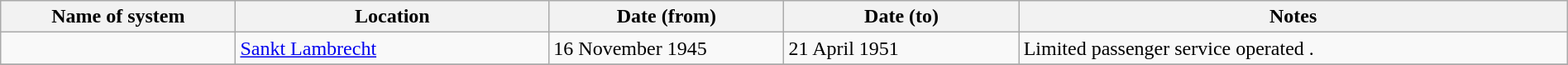<table class="wikitable" width=100%>
<tr>
<th width=15%>Name of system</th>
<th width=20%>Location</th>
<th width=15%>Date (from)</th>
<th width=15%>Date (to)</th>
<th width=35%>Notes</th>
</tr>
<tr>
<td> </td>
<td><a href='#'>Sankt Lambrecht</a></td>
<td>16 November 1945</td>
<td>21 April 1951</td>
<td>Limited passenger service operated .</td>
</tr>
<tr>
</tr>
</table>
